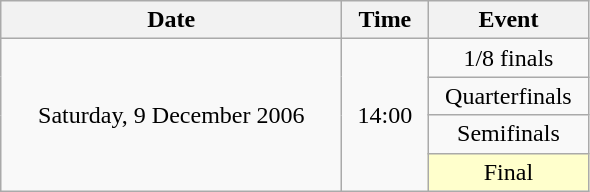<table class = "wikitable" style="text-align:center;">
<tr>
<th width=220>Date</th>
<th width=50>Time</th>
<th width=100>Event</th>
</tr>
<tr>
<td rowspan=4>Saturday, 9 December 2006</td>
<td rowspan=4>14:00</td>
<td>1/8 finals</td>
</tr>
<tr>
<td>Quarterfinals</td>
</tr>
<tr>
<td>Semifinals</td>
</tr>
<tr>
<td bgcolor=ffffcc>Final</td>
</tr>
</table>
